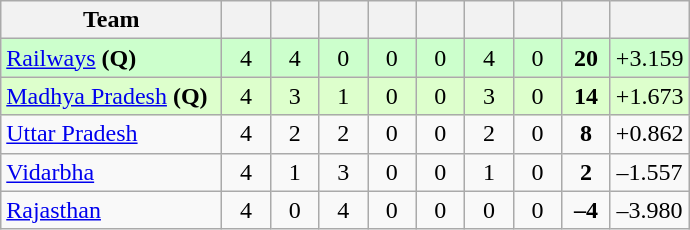<table class="wikitable" style="text-align:center">
<tr>
<th style="width:140px;">Team</th>
<th style="width:25px;"></th>
<th style="width:25px;"></th>
<th style="width:25px;"></th>
<th style="width:25px;"></th>
<th style="width:25px;"></th>
<th style="width:25px;"></th>
<th style="width:25px;"></th>
<th style="width:25px;"></th>
<th style="width:40px;"></th>
</tr>
<tr style="background:#cfc;">
<td style="text-align:left"><a href='#'>Railways</a> <strong>(Q)</strong></td>
<td>4</td>
<td>4</td>
<td>0</td>
<td>0</td>
<td>0</td>
<td>4</td>
<td>0</td>
<td><strong>20</strong></td>
<td>+3.159</td>
</tr>
<tr style="background:#dfc;">
<td style="text-align:left"><a href='#'>Madhya Pradesh</a> <strong>(Q)</strong></td>
<td>4</td>
<td>3</td>
<td>1</td>
<td>0</td>
<td>0</td>
<td>3</td>
<td>0</td>
<td><strong>14</strong></td>
<td>+1.673</td>
</tr>
<tr>
<td style="text-align:left"><a href='#'>Uttar Pradesh</a></td>
<td>4</td>
<td>2</td>
<td>2</td>
<td>0</td>
<td>0</td>
<td>2</td>
<td>0</td>
<td><strong>8</strong></td>
<td>+0.862</td>
</tr>
<tr>
<td style="text-align:left"><a href='#'>Vidarbha</a></td>
<td>4</td>
<td>1</td>
<td>3</td>
<td>0</td>
<td>0</td>
<td>1</td>
<td>0</td>
<td><strong>2</strong></td>
<td>–1.557</td>
</tr>
<tr>
<td style="text-align:left"><a href='#'>Rajasthan</a></td>
<td>4</td>
<td>0</td>
<td>4</td>
<td>0</td>
<td>0</td>
<td>0</td>
<td>0</td>
<td><strong>–4</strong></td>
<td>–3.980</td>
</tr>
</table>
